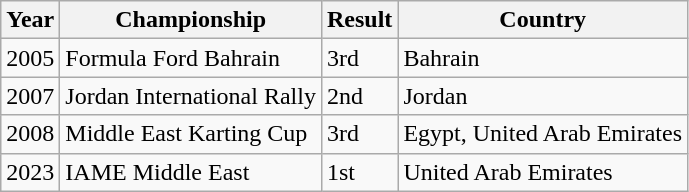<table class="wikitable">
<tr>
<th>Year</th>
<th>Championship</th>
<th>Result</th>
<th>Country</th>
</tr>
<tr>
<td>2005</td>
<td>Formula Ford Bahrain</td>
<td>3rd</td>
<td>Bahrain</td>
</tr>
<tr>
<td>2007</td>
<td>Jordan International Rally</td>
<td>2nd</td>
<td>Jordan</td>
</tr>
<tr>
<td>2008</td>
<td>Middle East Karting Cup</td>
<td>3rd</td>
<td>Egypt, United Arab Emirates</td>
</tr>
<tr>
<td>2023</td>
<td>IAME Middle East</td>
<td>1st</td>
<td>United Arab Emirates</td>
</tr>
</table>
